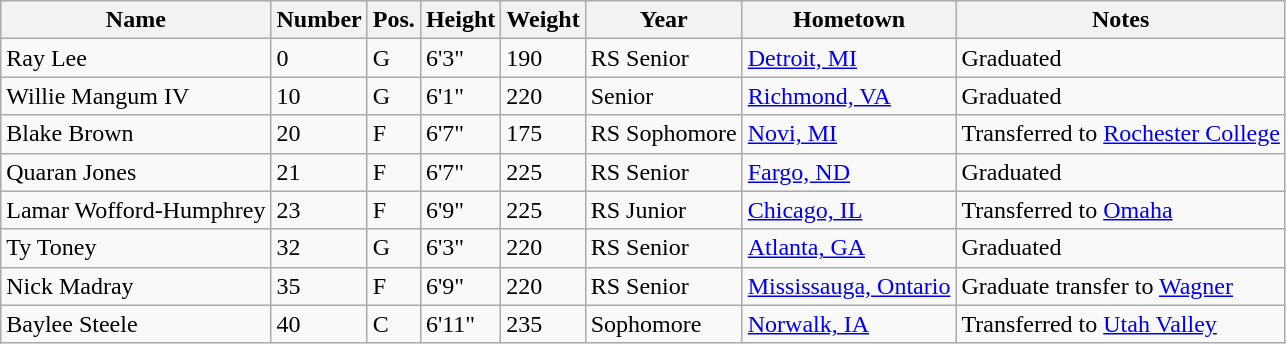<table class="wikitable sortable" border="1">
<tr>
<th>Name</th>
<th>Number</th>
<th>Pos.</th>
<th>Height</th>
<th>Weight</th>
<th>Year</th>
<th>Hometown</th>
<th class="unsortable">Notes</th>
</tr>
<tr>
<td>Ray Lee</td>
<td>0</td>
<td>G</td>
<td>6'3"</td>
<td>190</td>
<td>RS Senior</td>
<td><a href='#'>Detroit, MI</a></td>
<td>Graduated</td>
</tr>
<tr>
<td>Willie Mangum IV</td>
<td>10</td>
<td>G</td>
<td>6'1"</td>
<td>220</td>
<td>Senior</td>
<td><a href='#'>Richmond, VA</a></td>
<td>Graduated</td>
</tr>
<tr>
<td>Blake Brown</td>
<td>20</td>
<td>F</td>
<td>6'7"</td>
<td>175</td>
<td>RS Sophomore</td>
<td><a href='#'>Novi, MI</a></td>
<td>Transferred to <a href='#'>Rochester College</a></td>
</tr>
<tr>
<td>Quaran Jones</td>
<td>21</td>
<td>F</td>
<td>6'7"</td>
<td>225</td>
<td>RS Senior</td>
<td><a href='#'>Fargo, ND</a></td>
<td>Graduated</td>
</tr>
<tr>
<td>Lamar Wofford-Humphrey</td>
<td>23</td>
<td>F</td>
<td>6'9"</td>
<td>225</td>
<td>RS Junior</td>
<td><a href='#'>Chicago, IL</a></td>
<td>Transferred to <a href='#'>Omaha</a></td>
</tr>
<tr>
<td>Ty Toney</td>
<td>32</td>
<td>G</td>
<td>6'3"</td>
<td>220</td>
<td>RS Senior</td>
<td><a href='#'>Atlanta, GA</a></td>
<td>Graduated</td>
</tr>
<tr>
<td>Nick Madray</td>
<td>35</td>
<td>F</td>
<td>6'9"</td>
<td>220</td>
<td>RS Senior</td>
<td><a href='#'>Mississauga, Ontario</a></td>
<td>Graduate transfer to <a href='#'>Wagner</a></td>
</tr>
<tr>
<td>Baylee Steele</td>
<td>40</td>
<td>C</td>
<td>6'11"</td>
<td>235</td>
<td>Sophomore</td>
<td><a href='#'>Norwalk, IA</a></td>
<td>Transferred to <a href='#'>Utah Valley</a></td>
</tr>
</table>
